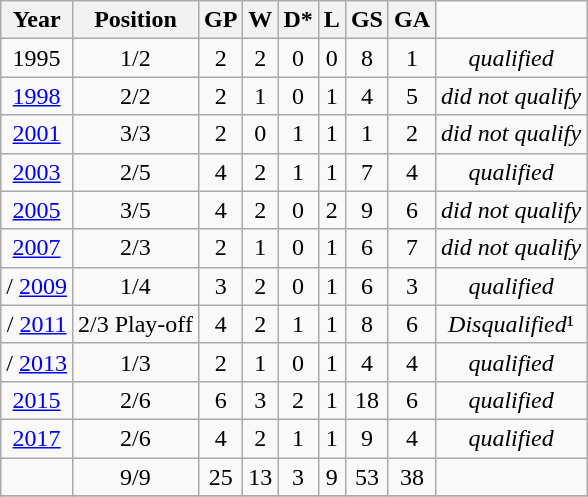<table class="wikitable" style="text-align: center;">
<tr>
<th>Year</th>
<th>Position</th>
<th>GP</th>
<th>W</th>
<th>D*</th>
<th>L</th>
<th>GS</th>
<th>GA</th>
<td></td>
</tr>
<tr>
<td>1995</td>
<td>1/2</td>
<td>2</td>
<td>2</td>
<td>0</td>
<td>0</td>
<td>8</td>
<td>1</td>
<td><em>qualified</em></td>
</tr>
<tr>
<td><a href='#'>1998</a></td>
<td>2/2</td>
<td>2</td>
<td>1</td>
<td>0</td>
<td>1</td>
<td>4</td>
<td>5</td>
<td><em>did not qualify</em></td>
</tr>
<tr>
<td> <a href='#'>2001</a></td>
<td>3/3</td>
<td>2</td>
<td>0</td>
<td>1</td>
<td>1</td>
<td>1</td>
<td>2</td>
<td><em>did not qualify</em></td>
</tr>
<tr>
<td><a href='#'>2003</a></td>
<td>2/5</td>
<td>4</td>
<td>2</td>
<td>1</td>
<td>1</td>
<td>7</td>
<td>4</td>
<td><em>qualified</em></td>
</tr>
<tr>
<td><a href='#'>2005</a></td>
<td>3/5</td>
<td>4</td>
<td>2</td>
<td>0</td>
<td>2</td>
<td>9</td>
<td>6</td>
<td><em>did not qualify</em></td>
</tr>
<tr>
<td><a href='#'>2007</a></td>
<td>2/3</td>
<td>2</td>
<td>1</td>
<td>0</td>
<td>1</td>
<td>6</td>
<td>7</td>
<td><em>did not qualify</em></td>
</tr>
<tr>
<td>/ <a href='#'>2009</a></td>
<td>1/4</td>
<td>3</td>
<td>2</td>
<td>0</td>
<td>1</td>
<td>6</td>
<td>3</td>
<td><em>qualified</em></td>
</tr>
<tr>
<td>/ <a href='#'>2011</a></td>
<td>2/3 Play-off</td>
<td>4</td>
<td>2</td>
<td>1</td>
<td>1</td>
<td>8</td>
<td>6</td>
<td><em>Disqualified</em>¹</td>
</tr>
<tr>
<td>/ <a href='#'>2013</a></td>
<td>1/3</td>
<td>2</td>
<td>1</td>
<td>0</td>
<td>1</td>
<td>4</td>
<td>4</td>
<td><em>qualified</em></td>
</tr>
<tr>
<td> <a href='#'>2015</a></td>
<td>2/6</td>
<td>6</td>
<td>3</td>
<td>2</td>
<td>1</td>
<td>18</td>
<td>6</td>
<td><em>qualified</em></td>
</tr>
<tr>
<td> <a href='#'>2017</a></td>
<td>2/6</td>
<td>4</td>
<td>2</td>
<td>1</td>
<td>1</td>
<td>9</td>
<td>4</td>
<td><em>qualified</em></td>
</tr>
<tr>
<td></td>
<td>9/9</td>
<td>25</td>
<td>13</td>
<td>3</td>
<td>9</td>
<td>53</td>
<td>38</td>
<td></td>
</tr>
<tr>
</tr>
</table>
